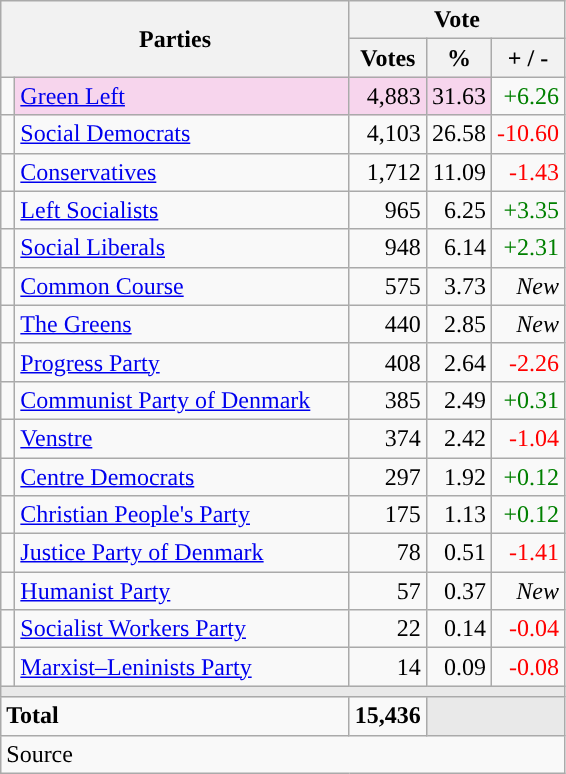<table class="wikitable" style="text-align:right;">
<tr>
<th style="text-align:centre;" rowspan="2" colspan="2" width="225">Parties</th>
<th colspan="3">Vote</th>
</tr>
<tr>
<th width="15">Votes</th>
<th width="15">%</th>
<th width="15">+ / -</th>
</tr>
<tr>
<td width="2" style="color:inherit;background:"></td>
<td bgcolor=#f7d5ed  align="left"><a href='#'>Green Left</a></td>
<td bgcolor=#f7d5ed>4,883</td>
<td bgcolor=#f7d5ed>31.63</td>
<td style=color:green;>+6.26</td>
</tr>
<tr>
<td width="2" style="color:inherit;background:"></td>
<td align="left"><a href='#'>Social Democrats</a></td>
<td>4,103</td>
<td>26.58</td>
<td style=color:red;>-10.60</td>
</tr>
<tr>
<td width="2" style="color:inherit;background:"></td>
<td align="left"><a href='#'>Conservatives</a></td>
<td>1,712</td>
<td>11.09</td>
<td style=color:red;>-1.43</td>
</tr>
<tr>
<td width="2" style="color:inherit;background:"></td>
<td align="left"><a href='#'>Left Socialists</a></td>
<td>965</td>
<td>6.25</td>
<td style=color:green;>+3.35</td>
</tr>
<tr>
<td width="2" style="color:inherit;background:"></td>
<td align="left"><a href='#'>Social Liberals</a></td>
<td>948</td>
<td>6.14</td>
<td style=color:green;>+2.31</td>
</tr>
<tr>
<td width="2" style="color:inherit;background:"></td>
<td align="left"><a href='#'>Common Course</a></td>
<td>575</td>
<td>3.73</td>
<td><em>New</em></td>
</tr>
<tr>
<td width="2" style="color:inherit;background:"></td>
<td align="left"><a href='#'>The Greens</a></td>
<td>440</td>
<td>2.85</td>
<td><em>New</em></td>
</tr>
<tr>
<td width="2" style="color:inherit;background:"></td>
<td align="left"><a href='#'>Progress Party</a></td>
<td>408</td>
<td>2.64</td>
<td style=color:red;>-2.26</td>
</tr>
<tr>
<td width="2" style="color:inherit;background:"></td>
<td align="left"><a href='#'>Communist Party of Denmark</a></td>
<td>385</td>
<td>2.49</td>
<td style=color:green;>+0.31</td>
</tr>
<tr>
<td width="2" style="color:inherit;background:"></td>
<td align="left"><a href='#'>Venstre</a></td>
<td>374</td>
<td>2.42</td>
<td style=color:red;>-1.04</td>
</tr>
<tr>
<td width="2" style="color:inherit;background:"></td>
<td align="left"><a href='#'>Centre Democrats</a></td>
<td>297</td>
<td>1.92</td>
<td style=color:green;>+0.12</td>
</tr>
<tr>
<td width="2" style="color:inherit;background:"></td>
<td align="left"><a href='#'>Christian People's Party</a></td>
<td>175</td>
<td>1.13</td>
<td style=color:green;>+0.12</td>
</tr>
<tr>
<td width="2" style="color:inherit;background:"></td>
<td align="left"><a href='#'>Justice Party of Denmark</a></td>
<td>78</td>
<td>0.51</td>
<td style=color:red;>-1.41</td>
</tr>
<tr>
<td width="2" style="color:inherit;background:"></td>
<td align="left"><a href='#'>Humanist Party</a></td>
<td>57</td>
<td>0.37</td>
<td><em>New</em></td>
</tr>
<tr>
<td width="2" style="color:inherit;background:"></td>
<td align="left"><a href='#'>Socialist Workers Party</a></td>
<td>22</td>
<td>0.14</td>
<td style=color:red;>-0.04</td>
</tr>
<tr>
<td width="2" style="color:inherit;background:"></td>
<td align="left"><a href='#'>Marxist–Leninists Party</a></td>
<td>14</td>
<td>0.09</td>
<td style=color:red;>-0.08</td>
</tr>
<tr>
<td colspan="7" bgcolor="#E9E9E9"></td>
</tr>
<tr>
<td align="left" colspan="2"><strong>Total</strong></td>
<td><strong>15,436</strong></td>
<td bgcolor="#E9E9E9" colspan="2"></td>
</tr>
<tr>
<td align="left" colspan="6">Source</td>
</tr>
</table>
